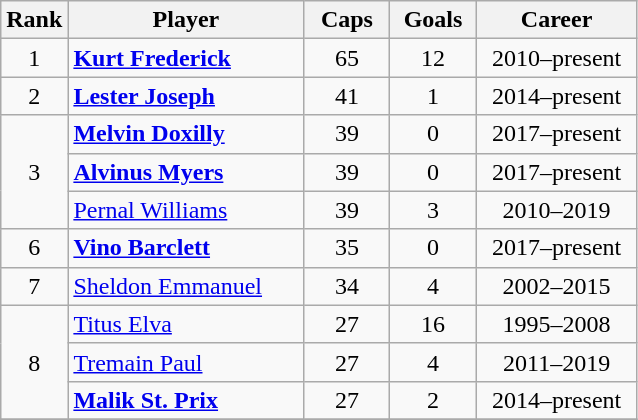<table class="wikitable sortable" style="text-align:center;">
<tr>
<th width=30px>Rank</th>
<th style="width:150px;">Player</th>
<th width=50px>Caps</th>
<th width=50px>Goals</th>
<th style="width:100px;">Career</th>
</tr>
<tr>
<td>1</td>
<td style="text-align: left;"><strong><a href='#'>Kurt Frederick</a></strong></td>
<td>65</td>
<td>12</td>
<td>2010–present</td>
</tr>
<tr>
<td>2</td>
<td style="text-align: left;"><strong><a href='#'>Lester Joseph</a></strong></td>
<td>41</td>
<td>1</td>
<td>2014–present</td>
</tr>
<tr>
<td rowspan=3>3</td>
<td style="text-align: left;"><strong><a href='#'>Melvin Doxilly</a></strong></td>
<td>39</td>
<td>0</td>
<td>2017–present</td>
</tr>
<tr>
<td style="text-align: left;"><strong><a href='#'>Alvinus Myers</a></strong></td>
<td>39</td>
<td>0</td>
<td>2017–present</td>
</tr>
<tr>
<td style="text-align: left;"><a href='#'>Pernal Williams</a></td>
<td>39</td>
<td>3</td>
<td>2010–2019</td>
</tr>
<tr>
<td>6</td>
<td style="text-align: left;"><strong><a href='#'>Vino Barclett</a></strong></td>
<td>35</td>
<td>0</td>
<td>2017–present</td>
</tr>
<tr>
<td>7</td>
<td style="text-align: left;"><a href='#'>Sheldon Emmanuel</a></td>
<td>34</td>
<td>4</td>
<td>2002–2015</td>
</tr>
<tr>
<td rowspan=3>8</td>
<td style="text-align: left;"><a href='#'>Titus Elva</a></td>
<td>27</td>
<td>16</td>
<td>1995–2008</td>
</tr>
<tr>
<td style="text-align: left;"><a href='#'>Tremain Paul</a></td>
<td>27</td>
<td>4</td>
<td>2011–2019</td>
</tr>
<tr>
<td style="text-align: left;"><strong><a href='#'>Malik St. Prix</a></strong></td>
<td>27</td>
<td>2</td>
<td>2014–present</td>
</tr>
<tr>
</tr>
</table>
